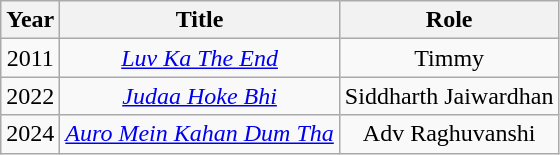<table class="wikitable" style="text-align:center;">
<tr>
<th>Year</th>
<th>Title</th>
<th>Role</th>
</tr>
<tr>
<td>2011</td>
<td><em><a href='#'>Luv Ka The End</a></em></td>
<td>Timmy</td>
</tr>
<tr>
<td>2022</td>
<td><em><a href='#'>Judaa Hoke Bhi</a></em></td>
<td>Siddharth Jaiwardhan</td>
</tr>
<tr>
<td>2024</td>
<td><a href='#'><em>Auro Mein Kahan Dum Tha</em></a></td>
<td>Adv Raghuvanshi</td>
</tr>
</table>
